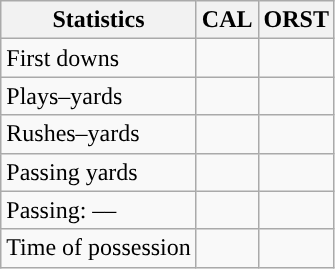<table class="wikitable" style="float:left">
<tr>
<th>Statistics</th>
<th>CAL</th>
<th>ORST</th>
</tr>
<tr>
<td>First downs</td>
<td></td>
<td></td>
</tr>
<tr>
<td>Plays–yards</td>
<td></td>
<td></td>
</tr>
<tr>
<td>Rushes–yards</td>
<td></td>
<td></td>
</tr>
<tr>
<td>Passing yards</td>
<td></td>
<td></td>
</tr>
<tr>
<td>Passing: ––</td>
<td></td>
<td></td>
</tr>
<tr>
<td>Time of possession</td>
<td></td>
<td></td>
</tr>
</table>
